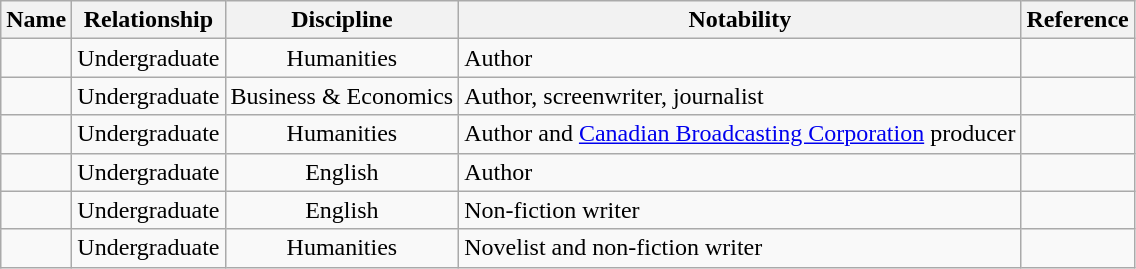<table class="wikitable sortable" border="1">
<tr>
<th>Name</th>
<th>Relationship</th>
<th>Discipline</th>
<th class="unsortable">Notability</th>
<th class="unsortable">Reference</th>
</tr>
<tr>
<td></td>
<td>Undergraduate</td>
<td align="center">Humanities</td>
<td>Author</td>
<td align="center"></td>
</tr>
<tr>
<td></td>
<td>Undergraduate</td>
<td align="center">Business & Economics</td>
<td>Author, screenwriter, journalist</td>
<td align="center"></td>
</tr>
<tr>
<td></td>
<td>Undergraduate</td>
<td align="center">Humanities</td>
<td>Author and <a href='#'>Canadian Broadcasting Corporation</a> producer</td>
<td align="center"></td>
</tr>
<tr>
<td></td>
<td>Undergraduate</td>
<td align="center">English</td>
<td>Author</td>
<td align="center"></td>
</tr>
<tr>
<td></td>
<td>Undergraduate</td>
<td align="center">English</td>
<td>Non-fiction writer</td>
<td align="center"></td>
</tr>
<tr>
<td></td>
<td>Undergraduate</td>
<td align="center">Humanities</td>
<td>Novelist and non-fiction writer</td>
<td align="center"></td>
</tr>
</table>
